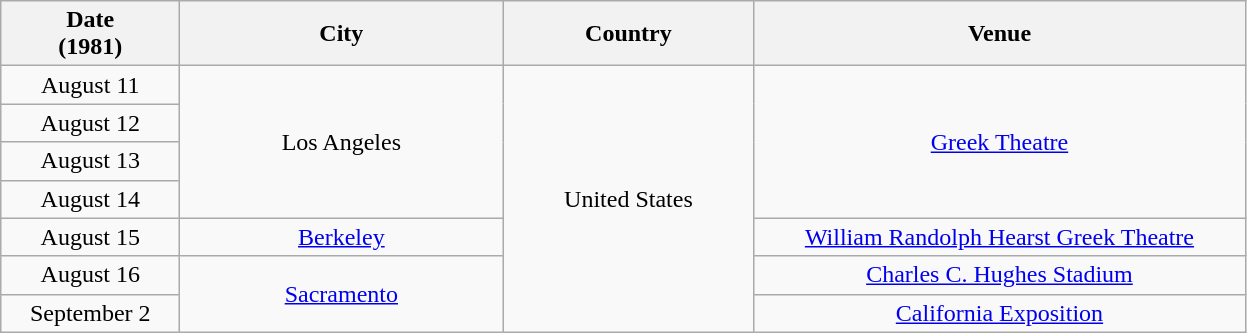<table class="wikitable sortable plainrowheaders" style="text-align:center;">
<tr>
<th scope="col" style="width:7em;">Date<br>(1981)</th>
<th scope="col" style="width:13em;">City</th>
<th scope="col" style="width:10em;">Country</th>
<th scope="col" style="width:20em;">Venue</th>
</tr>
<tr>
<td>August 11</td>
<td rowspan="4">Los Angeles</td>
<td rowspan="7">United States</td>
<td rowspan="4"><a href='#'>Greek Theatre</a></td>
</tr>
<tr>
<td>August 12</td>
</tr>
<tr>
<td>August 13</td>
</tr>
<tr>
<td>August 14</td>
</tr>
<tr>
<td>August 15</td>
<td><a href='#'>Berkeley</a></td>
<td><a href='#'>William Randolph Hearst Greek Theatre</a></td>
</tr>
<tr>
<td>August 16</td>
<td rowspan="2"><a href='#'>Sacramento</a></td>
<td><a href='#'>Charles C. Hughes Stadium</a></td>
</tr>
<tr>
<td>September 2</td>
<td><a href='#'>California Exposition</a></td>
</tr>
</table>
